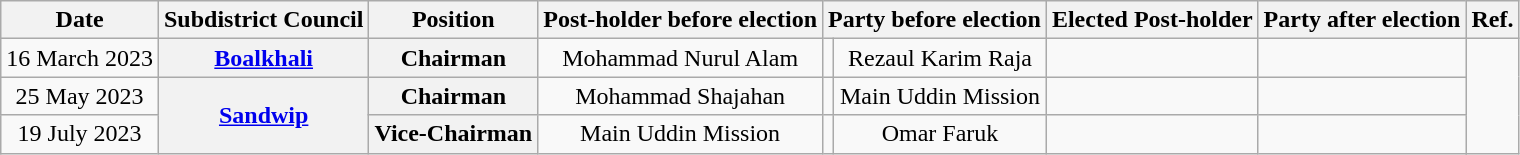<table class="wikitable sortable" style="text-align:center;">
<tr>
<th>Date</th>
<th>Subdistrict Council</th>
<th>Position</th>
<th>Post-holder before election</th>
<th colspan="2">Party before election</th>
<th>Elected  Post-holder</th>
<th colspan="2">Party after election</th>
<th>Ref.</th>
</tr>
<tr>
<td>16 March 2023</td>
<th><a href='#'>Boalkhali</a></th>
<th>Chairman </th>
<td>Mohammad Nurul Alam</td>
<td></td>
<td>Rezaul Karim Raja</td>
<td></td>
<td></td>
</tr>
<tr>
<td>25 May 2023</td>
<th rowspan="2"><a href='#'>Sandwip</a></th>
<th>Chairman </th>
<td>Mohammad Shajahan</td>
<td></td>
<td>Main Uddin Mission</td>
<td></td>
<td></td>
</tr>
<tr>
<td>19 July 2023</td>
<th>Vice-Chairman </th>
<td>Main Uddin Mission</td>
<td></td>
<td>Omar Faruk</td>
<td></td>
<td></td>
</tr>
</table>
